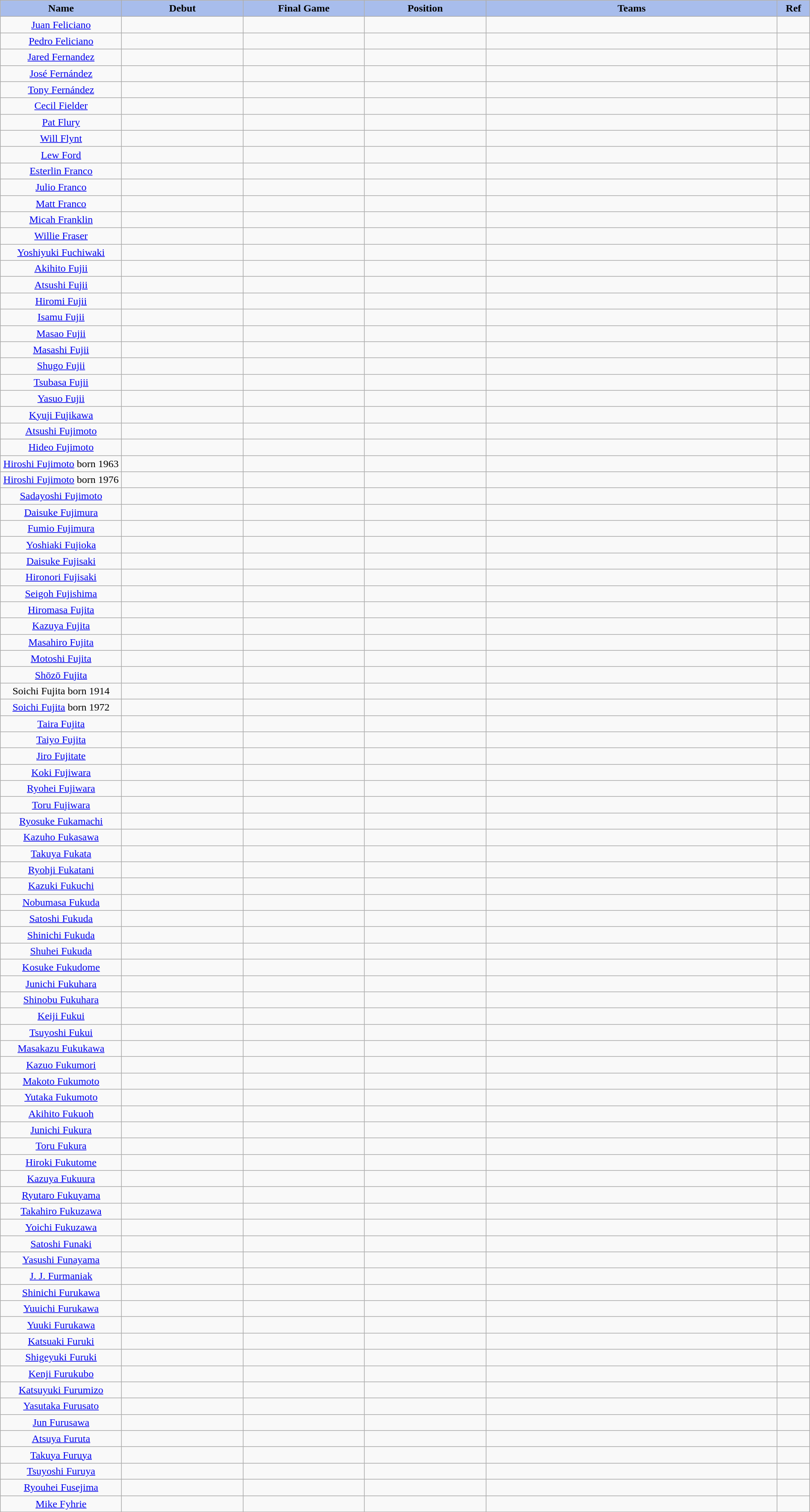<table class="wikitable" style="width: 100%">
<tr>
<th style="background:#A8BDEC;" width=15%>Name</th>
<th width=15% style="background:#A8BDEC;">Debut</th>
<th width=15% style="background:#A8BDEC;">Final Game</th>
<th width=15% style="background:#A8BDEC;">Position</th>
<th width=36% style="background:#A8BDEC;">Teams</th>
<th width=4% style="background:#A8BDEC;">Ref</th>
</tr>
<tr align=center>
<td><a href='#'>Juan Feliciano</a></td>
<td></td>
<td></td>
<td></td>
<td></td>
<td></td>
</tr>
<tr align=center>
<td><a href='#'>Pedro Feliciano</a></td>
<td></td>
<td></td>
<td></td>
<td></td>
<td></td>
</tr>
<tr align=center>
<td><a href='#'>Jared Fernandez</a></td>
<td></td>
<td></td>
<td></td>
<td></td>
<td></td>
</tr>
<tr align=center>
<td><a href='#'>José Fernández</a></td>
<td></td>
<td></td>
<td></td>
<td></td>
<td></td>
</tr>
<tr align=center>
<td><a href='#'>Tony Fernández</a></td>
<td></td>
<td></td>
<td></td>
<td></td>
<td></td>
</tr>
<tr align=center>
<td><a href='#'>Cecil Fielder</a></td>
<td></td>
<td></td>
<td></td>
<td></td>
<td></td>
</tr>
<tr align=center>
<td><a href='#'>Pat Flury</a></td>
<td></td>
<td></td>
<td></td>
<td></td>
<td></td>
</tr>
<tr align=center>
<td><a href='#'>Will Flynt</a></td>
<td></td>
<td></td>
<td></td>
<td></td>
<td></td>
</tr>
<tr align=center>
<td><a href='#'>Lew Ford</a></td>
<td></td>
<td></td>
<td></td>
<td></td>
<td></td>
</tr>
<tr align=center>
<td><a href='#'>Esterlin Franco</a></td>
<td></td>
<td></td>
<td></td>
<td></td>
<td></td>
</tr>
<tr align=center>
<td><a href='#'>Julio Franco</a></td>
<td></td>
<td></td>
<td></td>
<td></td>
<td></td>
</tr>
<tr align=center>
<td><a href='#'>Matt Franco</a></td>
<td></td>
<td></td>
<td></td>
<td></td>
<td></td>
</tr>
<tr align=center>
<td><a href='#'>Micah Franklin</a></td>
<td></td>
<td></td>
<td></td>
<td></td>
<td></td>
</tr>
<tr align=center>
<td><a href='#'>Willie Fraser</a></td>
<td></td>
<td></td>
<td></td>
<td></td>
<td></td>
</tr>
<tr align=center>
<td><a href='#'>Yoshiyuki Fuchiwaki</a></td>
<td></td>
<td></td>
<td></td>
<td></td>
<td></td>
</tr>
<tr align=center>
<td><a href='#'>Akihito Fujii</a></td>
<td></td>
<td></td>
<td></td>
<td></td>
<td></td>
</tr>
<tr align=center>
<td><a href='#'>Atsushi Fujii</a></td>
<td></td>
<td></td>
<td></td>
<td></td>
<td></td>
</tr>
<tr align=center>
<td><a href='#'>Hiromi Fujii</a></td>
<td></td>
<td></td>
<td></td>
<td></td>
<td></td>
</tr>
<tr align=center>
<td><a href='#'>Isamu Fujii</a></td>
<td></td>
<td></td>
<td></td>
<td></td>
<td></td>
</tr>
<tr align=center>
<td><a href='#'>Masao Fujii</a></td>
<td></td>
<td></td>
<td></td>
<td></td>
<td></td>
</tr>
<tr align=center>
<td><a href='#'>Masashi Fujii</a></td>
<td></td>
<td></td>
<td></td>
<td></td>
<td></td>
</tr>
<tr align=center>
<td><a href='#'>Shugo Fujii</a></td>
<td></td>
<td></td>
<td></td>
<td></td>
<td></td>
</tr>
<tr align=center>
<td><a href='#'>Tsubasa Fujii</a></td>
<td></td>
<td></td>
<td></td>
<td></td>
<td></td>
</tr>
<tr align=center>
<td><a href='#'>Yasuo Fujii</a></td>
<td></td>
<td></td>
<td></td>
<td></td>
<td></td>
</tr>
<tr align=center>
<td><a href='#'>Kyuji Fujikawa</a></td>
<td></td>
<td></td>
<td></td>
<td></td>
<td></td>
</tr>
<tr align=center>
<td><a href='#'>Atsushi Fujimoto</a></td>
<td></td>
<td></td>
<td></td>
<td></td>
<td></td>
</tr>
<tr align=center>
<td><a href='#'>Hideo Fujimoto</a></td>
<td></td>
<td></td>
<td></td>
<td></td>
<td></td>
</tr>
<tr align=center>
<td><a href='#'>Hiroshi Fujimoto</a> born 1963</td>
<td></td>
<td></td>
<td></td>
<td></td>
<td></td>
</tr>
<tr align=center>
<td><a href='#'>Hiroshi Fujimoto</a> born 1976</td>
<td></td>
<td></td>
<td></td>
<td></td>
<td></td>
</tr>
<tr align=center>
<td><a href='#'>Sadayoshi Fujimoto</a></td>
<td></td>
<td></td>
<td></td>
<td></td>
<td></td>
</tr>
<tr align=center>
<td><a href='#'>Daisuke Fujimura</a></td>
<td></td>
<td></td>
<td></td>
<td></td>
<td></td>
</tr>
<tr align=center>
<td><a href='#'>Fumio Fujimura</a></td>
<td></td>
<td></td>
<td></td>
<td></td>
<td></td>
</tr>
<tr align=center>
<td><a href='#'>Yoshiaki Fujioka</a></td>
<td></td>
<td></td>
<td></td>
<td></td>
<td></td>
</tr>
<tr align=center>
<td><a href='#'>Daisuke Fujisaki</a></td>
<td></td>
<td></td>
<td></td>
<td></td>
<td></td>
</tr>
<tr align=center>
<td><a href='#'>Hironori Fujisaki</a></td>
<td></td>
<td></td>
<td></td>
<td></td>
<td></td>
</tr>
<tr align=center>
<td><a href='#'>Seigoh Fujishima</a></td>
<td></td>
<td></td>
<td></td>
<td></td>
<td></td>
</tr>
<tr align=center>
<td><a href='#'>Hiromasa Fujita</a></td>
<td></td>
<td></td>
<td></td>
<td></td>
<td></td>
</tr>
<tr align=center>
<td><a href='#'>Kazuya Fujita</a></td>
<td></td>
<td></td>
<td></td>
<td></td>
<td></td>
</tr>
<tr align=center>
<td><a href='#'>Masahiro Fujita</a></td>
<td></td>
<td></td>
<td></td>
<td></td>
<td></td>
</tr>
<tr align=center>
<td><a href='#'>Motoshi Fujita</a></td>
<td></td>
<td></td>
<td></td>
<td></td>
<td></td>
</tr>
<tr align=center>
<td><a href='#'>Shōzō Fujita</a></td>
<td></td>
<td></td>
<td></td>
<td></td>
<td></td>
</tr>
<tr align=center>
<td>Soichi Fujita born 1914</td>
<td></td>
<td></td>
<td></td>
<td></td>
<td></td>
</tr>
<tr align=center>
<td><a href='#'>Soichi Fujita</a> born 1972</td>
<td></td>
<td></td>
<td></td>
<td></td>
<td></td>
</tr>
<tr align=center>
<td><a href='#'>Taira Fujita</a></td>
<td></td>
<td></td>
<td></td>
<td></td>
<td></td>
</tr>
<tr align=center>
<td><a href='#'>Taiyo Fujita</a></td>
<td></td>
<td></td>
<td></td>
<td></td>
<td></td>
</tr>
<tr align=center>
<td><a href='#'>Jiro Fujitate</a></td>
<td></td>
<td></td>
<td></td>
<td></td>
<td></td>
</tr>
<tr align=center>
<td><a href='#'>Koki Fujiwara</a></td>
<td></td>
<td></td>
<td></td>
<td></td>
<td></td>
</tr>
<tr align=center>
<td><a href='#'>Ryohei Fujiwara</a></td>
<td></td>
<td></td>
<td></td>
<td></td>
<td></td>
</tr>
<tr align=center>
<td><a href='#'>Toru Fujiwara</a></td>
<td></td>
<td></td>
<td></td>
<td></td>
<td></td>
</tr>
<tr align=center>
<td><a href='#'>Ryosuke Fukamachi</a></td>
<td></td>
<td></td>
<td></td>
<td></td>
<td></td>
</tr>
<tr align=center>
<td><a href='#'>Kazuho Fukasawa</a></td>
<td></td>
<td></td>
<td></td>
<td></td>
<td></td>
</tr>
<tr align=center>
<td><a href='#'>Takuya Fukata</a></td>
<td></td>
<td></td>
<td></td>
<td></td>
<td></td>
</tr>
<tr align=center>
<td><a href='#'>Ryohji Fukatani</a></td>
<td></td>
<td></td>
<td></td>
<td></td>
<td></td>
</tr>
<tr align=center>
<td><a href='#'>Kazuki Fukuchi</a></td>
<td></td>
<td></td>
<td></td>
<td></td>
<td></td>
</tr>
<tr align=center>
<td><a href='#'>Nobumasa Fukuda</a></td>
<td></td>
<td></td>
<td></td>
<td></td>
<td></td>
</tr>
<tr align=center>
<td><a href='#'>Satoshi Fukuda</a></td>
<td></td>
<td></td>
<td></td>
<td></td>
<td></td>
</tr>
<tr align=center>
<td><a href='#'>Shinichi Fukuda</a></td>
<td></td>
<td></td>
<td></td>
<td></td>
<td></td>
</tr>
<tr align=center>
<td><a href='#'>Shuhei Fukuda</a></td>
<td></td>
<td></td>
<td></td>
<td></td>
<td></td>
</tr>
<tr align=center>
<td><a href='#'>Kosuke Fukudome</a></td>
<td></td>
<td></td>
<td></td>
<td></td>
<td></td>
</tr>
<tr align=center>
<td><a href='#'>Junichi Fukuhara</a></td>
<td></td>
<td></td>
<td></td>
<td></td>
<td></td>
</tr>
<tr align=center>
<td><a href='#'>Shinobu Fukuhara</a></td>
<td></td>
<td></td>
<td></td>
<td></td>
<td></td>
</tr>
<tr align=center>
<td><a href='#'>Keiji Fukui</a></td>
<td></td>
<td></td>
<td></td>
<td></td>
<td></td>
</tr>
<tr align=center>
<td><a href='#'>Tsuyoshi Fukui</a></td>
<td></td>
<td></td>
<td></td>
<td></td>
<td></td>
</tr>
<tr align=center>
<td><a href='#'>Masakazu Fukukawa</a></td>
<td></td>
<td></td>
<td></td>
<td></td>
<td></td>
</tr>
<tr align=center>
<td><a href='#'>Kazuo Fukumori</a></td>
<td></td>
<td></td>
<td></td>
<td></td>
<td></td>
</tr>
<tr align=center>
<td><a href='#'>Makoto Fukumoto</a></td>
<td></td>
<td></td>
<td></td>
<td></td>
<td></td>
</tr>
<tr align=center>
<td><a href='#'>Yutaka Fukumoto</a></td>
<td></td>
<td></td>
<td></td>
<td></td>
<td></td>
</tr>
<tr align=center>
<td><a href='#'>Akihito Fukuoh</a></td>
<td></td>
<td></td>
<td></td>
<td></td>
<td></td>
</tr>
<tr align=center>
<td><a href='#'>Junichi Fukura</a></td>
<td></td>
<td></td>
<td></td>
<td></td>
<td></td>
</tr>
<tr align=center>
<td><a href='#'>Toru Fukura</a></td>
<td></td>
<td></td>
<td></td>
<td></td>
<td></td>
</tr>
<tr align=center>
<td><a href='#'>Hiroki Fukutome</a></td>
<td></td>
<td></td>
<td></td>
<td></td>
<td></td>
</tr>
<tr align=center>
<td><a href='#'>Kazuya Fukuura</a></td>
<td></td>
<td></td>
<td></td>
<td></td>
<td></td>
</tr>
<tr align=center>
<td><a href='#'>Ryutaro Fukuyama</a></td>
<td></td>
<td></td>
<td></td>
<td></td>
<td></td>
</tr>
<tr align=center>
<td><a href='#'>Takahiro Fukuzawa</a></td>
<td></td>
<td></td>
<td></td>
<td></td>
<td></td>
</tr>
<tr align=center>
<td><a href='#'>Yoichi Fukuzawa</a></td>
<td></td>
<td></td>
<td></td>
<td></td>
<td></td>
</tr>
<tr align=center>
<td><a href='#'>Satoshi Funaki</a></td>
<td></td>
<td></td>
<td></td>
<td></td>
<td></td>
</tr>
<tr align=center>
<td><a href='#'>Yasushi Funayama</a></td>
<td></td>
<td></td>
<td></td>
<td></td>
<td></td>
</tr>
<tr align=center>
<td><a href='#'>J. J. Furmaniak</a></td>
<td></td>
<td></td>
<td></td>
<td></td>
<td></td>
</tr>
<tr align=center>
<td><a href='#'>Shinichi Furukawa</a></td>
<td></td>
<td></td>
<td></td>
<td></td>
<td></td>
</tr>
<tr align=center>
<td><a href='#'>Yuuichi Furukawa</a></td>
<td></td>
<td></td>
<td></td>
<td></td>
<td></td>
</tr>
<tr align=center>
<td><a href='#'>Yuuki Furukawa</a></td>
<td></td>
<td></td>
<td></td>
<td></td>
<td></td>
</tr>
<tr align=center>
<td><a href='#'>Katsuaki Furuki</a></td>
<td></td>
<td></td>
<td></td>
<td></td>
<td></td>
</tr>
<tr align=center>
<td><a href='#'>Shigeyuki Furuki</a></td>
<td></td>
<td></td>
<td></td>
<td></td>
<td></td>
</tr>
<tr align=center>
<td><a href='#'>Kenji Furukubo</a></td>
<td></td>
<td></td>
<td></td>
<td></td>
<td></td>
</tr>
<tr align=center>
<td><a href='#'>Katsuyuki Furumizo</a></td>
<td></td>
<td></td>
<td></td>
<td></td>
<td></td>
</tr>
<tr align=center>
<td><a href='#'>Yasutaka Furusato</a></td>
<td></td>
<td></td>
<td></td>
<td></td>
<td></td>
</tr>
<tr align=center>
<td><a href='#'>Jun Furusawa</a></td>
<td></td>
<td></td>
<td></td>
<td></td>
<td></td>
</tr>
<tr align=center>
<td><a href='#'>Atsuya Furuta</a></td>
<td></td>
<td></td>
<td></td>
<td></td>
<td></td>
</tr>
<tr align=center>
<td><a href='#'>Takuya Furuya</a></td>
<td></td>
<td></td>
<td></td>
<td></td>
<td></td>
</tr>
<tr align=center>
<td><a href='#'>Tsuyoshi Furuya</a></td>
<td></td>
<td></td>
<td></td>
<td></td>
<td></td>
</tr>
<tr align=center>
<td><a href='#'>Ryouhei Fusejima</a></td>
<td></td>
<td></td>
<td></td>
<td></td>
<td></td>
</tr>
<tr align=center>
<td><a href='#'>Mike Fyhrie</a></td>
<td></td>
<td></td>
<td></td>
<td></td>
<td></td>
</tr>
</table>
